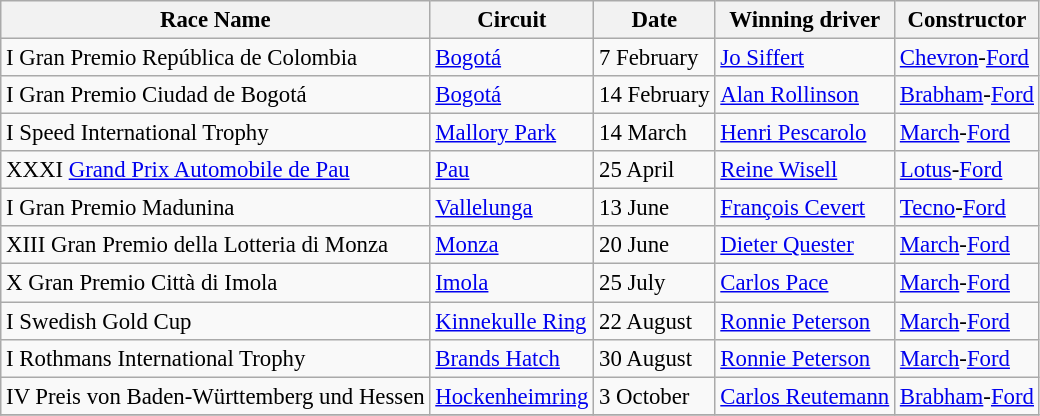<table class="wikitable" style="font-size:95%">
<tr>
<th>Race Name</th>
<th>Circuit</th>
<th>Date</th>
<th>Winning driver</th>
<th>Constructor</th>
</tr>
<tr>
<td> I Gran Premio República de Colombia</td>
<td><a href='#'>Bogotá</a></td>
<td>7 February</td>
<td> <a href='#'>Jo Siffert</a></td>
<td> <a href='#'>Chevron</a>-<a href='#'>Ford</a></td>
</tr>
<tr>
<td> I Gran Premio Ciudad de Bogotá</td>
<td><a href='#'>Bogotá</a></td>
<td>14 February</td>
<td> <a href='#'>Alan Rollinson</a></td>
<td> <a href='#'>Brabham</a>-<a href='#'>Ford</a></td>
</tr>
<tr>
<td> I Speed International Trophy</td>
<td><a href='#'>Mallory Park</a></td>
<td>14 March</td>
<td> <a href='#'>Henri Pescarolo</a></td>
<td> <a href='#'>March</a>-<a href='#'>Ford</a></td>
</tr>
<tr>
<td> XXXI <a href='#'>Grand Prix Automobile de Pau</a></td>
<td><a href='#'>Pau</a></td>
<td>25 April</td>
<td> <a href='#'>Reine Wisell</a></td>
<td> <a href='#'>Lotus</a>-<a href='#'>Ford</a></td>
</tr>
<tr>
<td> I Gran Premio Madunina</td>
<td><a href='#'>Vallelunga</a></td>
<td>13 June</td>
<td> <a href='#'>François Cevert</a></td>
<td> <a href='#'>Tecno</a>-<a href='#'>Ford</a></td>
</tr>
<tr>
<td> XIII Gran Premio della Lotteria di Monza</td>
<td><a href='#'>Monza</a></td>
<td>20 June</td>
<td> <a href='#'>Dieter Quester</a></td>
<td> <a href='#'>March</a>-<a href='#'>Ford</a></td>
</tr>
<tr>
<td> X Gran Premio Città di Imola</td>
<td><a href='#'>Imola</a></td>
<td>25 July</td>
<td> <a href='#'>Carlos Pace</a></td>
<td> <a href='#'>March</a>-<a href='#'>Ford</a></td>
</tr>
<tr>
<td> I Swedish Gold Cup</td>
<td><a href='#'>Kinnekulle Ring</a></td>
<td>22 August</td>
<td> <a href='#'>Ronnie Peterson</a></td>
<td> <a href='#'>March</a>-<a href='#'>Ford</a></td>
</tr>
<tr>
<td> I Rothmans International Trophy</td>
<td><a href='#'>Brands Hatch</a></td>
<td>30 August</td>
<td> <a href='#'>Ronnie Peterson</a></td>
<td> <a href='#'>March</a>-<a href='#'>Ford</a></td>
</tr>
<tr>
<td> IV Preis von Baden-Württemberg und Hessen</td>
<td><a href='#'>Hockenheimring</a></td>
<td>3 October</td>
<td> <a href='#'>Carlos Reutemann</a></td>
<td> <a href='#'>Brabham</a>-<a href='#'>Ford</a></td>
</tr>
<tr>
</tr>
</table>
